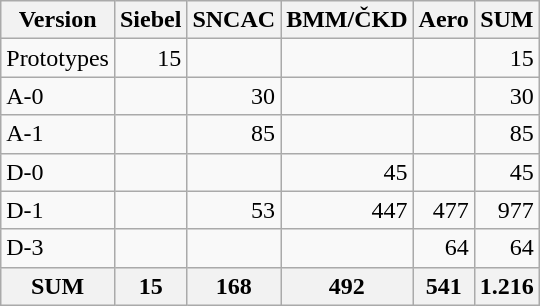<table class="wikitable">
<tr>
<th>Version</th>
<th>Siebel</th>
<th>SNCAC</th>
<th>BMM/ČKD</th>
<th>Aero</th>
<th>SUM</th>
</tr>
<tr>
<td>Prototypes</td>
<td align="right">15</td>
<td> </td>
<td> </td>
<td> </td>
<td align="right">15</td>
</tr>
<tr>
<td>A-0</td>
<td> </td>
<td align="right">30</td>
<td> </td>
<td> </td>
<td align="right">30</td>
</tr>
<tr>
<td>A-1</td>
<td> </td>
<td align="right">85</td>
<td> </td>
<td> </td>
<td align="right">85</td>
</tr>
<tr>
<td>D-0</td>
<td> </td>
<td> </td>
<td align="right">45</td>
<td> </td>
<td align="right">45</td>
</tr>
<tr>
<td>D-1</td>
<td> </td>
<td align="right">53</td>
<td align="right">447</td>
<td align="right">477</td>
<td align="right">977</td>
</tr>
<tr>
<td>D-3</td>
<td> </td>
<td> </td>
<td> </td>
<td align="right">64</td>
<td align="right">64</td>
</tr>
<tr>
<th>SUM</th>
<th>15</th>
<th>168</th>
<th>492</th>
<th>541</th>
<th>1.216</th>
</tr>
</table>
